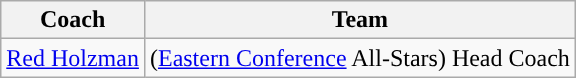<table class="wikitable sortable sortable" style="text-align: center">
<tr>
<th>Coach</th>
<th>Team</th>
</tr>
<tr align="center">
<td><a href='#'>Red Holzman</a></td>
<td>(<a href='#'>Eastern Conference</a> All-Stars) Head Coach</td>
</tr>
</table>
